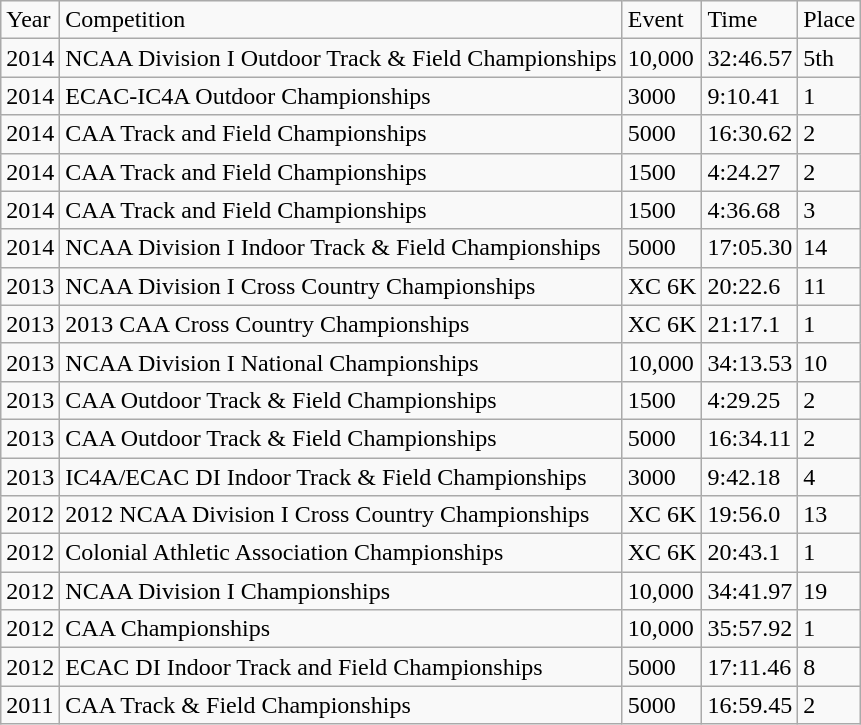<table class="wikitable sortable">
<tr>
<td>Year</td>
<td>Competition</td>
<td>Event</td>
<td>Time</td>
<td>Place</td>
</tr>
<tr>
<td>2014</td>
<td>NCAA Division I Outdoor Track & Field Championships</td>
<td>10,000</td>
<td>32:46.57</td>
<td>5th</td>
</tr>
<tr>
<td>2014</td>
<td>ECAC-IC4A Outdoor Championships</td>
<td>3000</td>
<td>9:10.41</td>
<td>1</td>
</tr>
<tr>
<td>2014</td>
<td>CAA Track and Field Championships</td>
<td>5000</td>
<td>16:30.62</td>
<td>2</td>
</tr>
<tr>
<td>2014</td>
<td>CAA Track and Field Championships</td>
<td>1500</td>
<td>4:24.27</td>
<td>2</td>
</tr>
<tr>
<td>2014</td>
<td>CAA Track and Field Championships</td>
<td>1500</td>
<td>4:36.68</td>
<td>3</td>
</tr>
<tr>
<td>2014</td>
<td>NCAA Division I Indoor Track & Field Championships</td>
<td>5000</td>
<td>17:05.30</td>
<td>14</td>
</tr>
<tr>
<td>2013</td>
<td>NCAA Division I Cross Country Championships</td>
<td>XC 6K</td>
<td>20:22.6</td>
<td>11</td>
</tr>
<tr>
<td>2013</td>
<td>2013 CAA Cross Country Championships</td>
<td>XC 6K</td>
<td>21:17.1</td>
<td>1</td>
</tr>
<tr>
<td>2013</td>
<td>NCAA Division I National Championships</td>
<td>10,000</td>
<td>34:13.53</td>
<td>10</td>
</tr>
<tr>
<td>2013</td>
<td>CAA Outdoor Track & Field Championships</td>
<td>1500</td>
<td>4:29.25</td>
<td>2</td>
</tr>
<tr>
<td>2013</td>
<td>CAA Outdoor Track & Field Championships</td>
<td>5000</td>
<td>16:34.11</td>
<td>2</td>
</tr>
<tr>
<td>2013</td>
<td>IC4A/ECAC DI Indoor Track & Field Championships</td>
<td>3000</td>
<td>9:42.18</td>
<td>4</td>
</tr>
<tr>
<td>2012</td>
<td>2012 NCAA Division I Cross Country Championships</td>
<td>XC 6K</td>
<td>19:56.0</td>
<td>13</td>
</tr>
<tr>
<td>2012</td>
<td>Colonial Athletic Association Championships</td>
<td>XC 6K</td>
<td>20:43.1</td>
<td>1</td>
</tr>
<tr>
<td>2012</td>
<td>NCAA Division I Championships</td>
<td>10,000</td>
<td>34:41.97</td>
<td>19</td>
</tr>
<tr>
<td>2012</td>
<td>CAA Championships</td>
<td>10,000</td>
<td>35:57.92</td>
<td>1</td>
</tr>
<tr>
<td>2012</td>
<td>ECAC DI Indoor Track and Field Championships</td>
<td>5000</td>
<td>17:11.46</td>
<td>8</td>
</tr>
<tr>
<td>2011</td>
<td>CAA Track & Field Championships</td>
<td>5000</td>
<td>16:59.45</td>
<td>2</td>
</tr>
</table>
